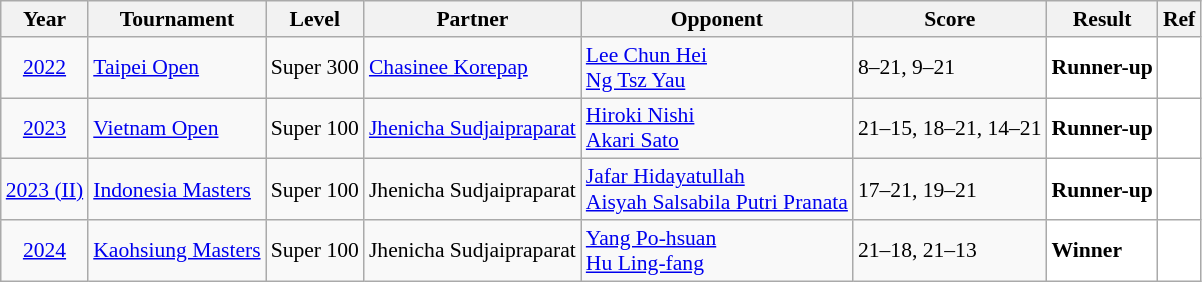<table class="sortable wikitable" style="font-size: 90%;">
<tr>
<th>Year</th>
<th>Tournament</th>
<th>Level</th>
<th>Partner</th>
<th>Opponent</th>
<th>Score</th>
<th>Result</th>
<th>Ref</th>
</tr>
<tr>
<td align="center"><a href='#'>2022</a></td>
<td align="left"><a href='#'>Taipei Open</a></td>
<td align="left">Super 300</td>
<td align="left"> <a href='#'>Chasinee Korepap</a></td>
<td align="left"> <a href='#'>Lee Chun Hei</a><br> <a href='#'>Ng Tsz Yau</a></td>
<td align="left">8–21, 9–21</td>
<td style="text-align:left; background:white"> <strong>Runner-up</strong></td>
<td style="text-align:center; background:white"></td>
</tr>
<tr>
<td align="center"><a href='#'>2023</a></td>
<td align="left"><a href='#'>Vietnam Open</a></td>
<td align="left">Super 100</td>
<td align="left"> <a href='#'>Jhenicha Sudjaipraparat</a></td>
<td align="left"> <a href='#'>Hiroki Nishi</a><br> <a href='#'>Akari Sato</a></td>
<td align="left">21–15, 18–21, 14–21</td>
<td style="text-align:left; background:white"> <strong>Runner-up</strong></td>
<td style="text-align:center; background:white"></td>
</tr>
<tr>
<td align="center"><a href='#'>2023 (II)</a></td>
<td align="left"><a href='#'>Indonesia Masters</a></td>
<td align="left">Super 100</td>
<td align="left"> Jhenicha Sudjaipraparat</td>
<td align="left"> <a href='#'>Jafar Hidayatullah</a><br> <a href='#'>Aisyah Salsabila Putri Pranata</a></td>
<td align="left">17–21, 19–21</td>
<td style="text-align:left; background:white"> <strong>Runner-up</strong></td>
<td style="text-align:center; background:white"></td>
</tr>
<tr>
<td align="center"><a href='#'>2024</a></td>
<td align="left"><a href='#'>Kaohsiung Masters</a></td>
<td align="left">Super 100</td>
<td align="left"> Jhenicha Sudjaipraparat</td>
<td align="left"> <a href='#'>Yang Po-hsuan</a><br> <a href='#'>Hu Ling-fang</a></td>
<td align="left">21–18, 21–13</td>
<td style="text-align:left; background:white"> <strong>Winner</strong></td>
<td style="text-align:center; background:white"></td>
</tr>
</table>
